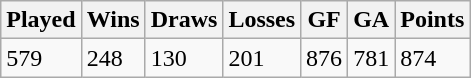<table class="wikitable">
<tr>
<th>Played</th>
<th>Wins</th>
<th>Draws</th>
<th>Losses</th>
<th>GF</th>
<th>GA</th>
<th>Points</th>
</tr>
<tr>
<td>579</td>
<td>248</td>
<td>130</td>
<td>201</td>
<td>876</td>
<td>781</td>
<td>874</td>
</tr>
</table>
